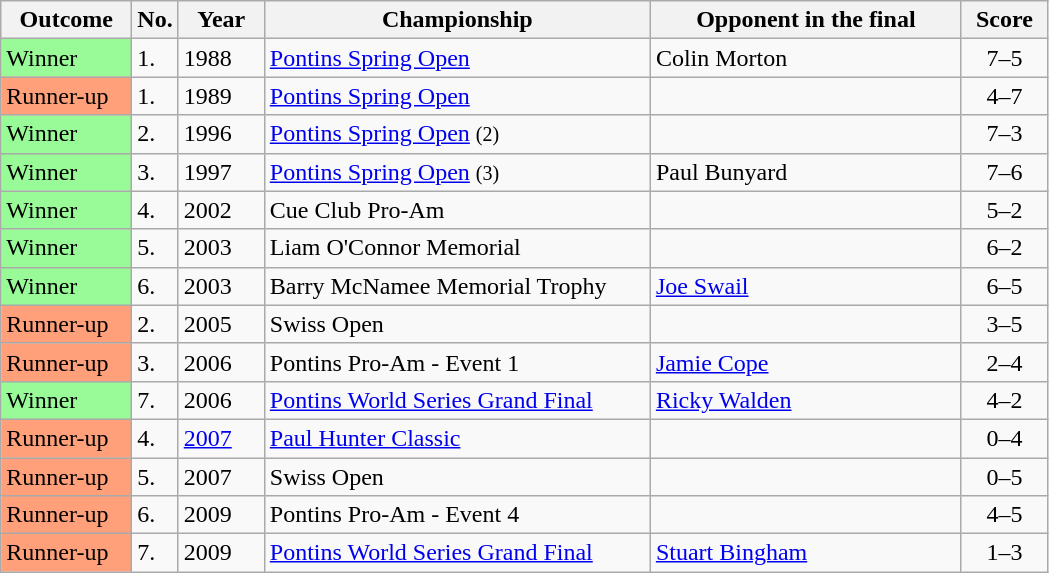<table class="sortable wikitable">
<tr>
<th width="80">Outcome</th>
<th width="20">No.</th>
<th width="50">Year</th>
<th style="width:250px;">Championship</th>
<th style="width:200px;">Opponent in the final</th>
<th style="width:50px;">Score</th>
</tr>
<tr>
<td style="background:#98FB98">Winner</td>
<td>1.</td>
<td>1988</td>
<td><a href='#'>Pontins Spring Open</a></td>
<td> Colin Morton</td>
<td align="center">7–5</td>
</tr>
<tr>
<td style="background:#ffa07a;">Runner-up</td>
<td>1.</td>
<td>1989</td>
<td><a href='#'>Pontins Spring Open</a></td>
<td> </td>
<td align="center">4–7</td>
</tr>
<tr>
<td style="background:#98FB98">Winner</td>
<td>2.</td>
<td>1996</td>
<td><a href='#'>Pontins Spring Open</a> <small>(2)</small></td>
<td> </td>
<td align="center">7–3</td>
</tr>
<tr>
<td style="background:#98FB98">Winner</td>
<td>3.</td>
<td>1997</td>
<td><a href='#'>Pontins Spring Open</a> <small>(3)</small></td>
<td> Paul Bunyard</td>
<td align="center">7–6</td>
</tr>
<tr>
<td style="background:#98FB98">Winner</td>
<td>4.</td>
<td>2002</td>
<td>Cue Club Pro-Am</td>
<td> </td>
<td align="center">5–2</td>
</tr>
<tr>
<td style="background:#98FB98">Winner</td>
<td>5.</td>
<td>2003</td>
<td>Liam O'Connor Memorial</td>
<td> </td>
<td align="center">6–2</td>
</tr>
<tr>
<td style="background:#98FB98">Winner</td>
<td>6.</td>
<td>2003</td>
<td>Barry McNamee Memorial Trophy</td>
<td> <a href='#'>Joe Swail</a></td>
<td align="center">6–5</td>
</tr>
<tr>
<td style="background:#ffa07a;">Runner-up</td>
<td>2.</td>
<td>2005</td>
<td>Swiss Open</td>
<td> </td>
<td align="center">3–5</td>
</tr>
<tr>
<td style="background:#ffa07a;">Runner-up</td>
<td>3.</td>
<td>2006</td>
<td>Pontins Pro-Am - Event 1</td>
<td> <a href='#'>Jamie Cope</a></td>
<td align="center">2–4</td>
</tr>
<tr>
<td style="background:#98FB98">Winner</td>
<td>7.</td>
<td>2006</td>
<td><a href='#'>Pontins World Series Grand Final</a></td>
<td> <a href='#'>Ricky Walden</a></td>
<td align="center">4–2</td>
</tr>
<tr>
<td style="background:#ffa07a;">Runner-up</td>
<td>4.</td>
<td><a href='#'>2007</a></td>
<td><a href='#'>Paul Hunter Classic</a></td>
<td> </td>
<td align="center">0–4</td>
</tr>
<tr>
<td style="background:#ffa07a;">Runner-up</td>
<td>5.</td>
<td>2007</td>
<td>Swiss Open</td>
<td> </td>
<td align="center">0–5</td>
</tr>
<tr>
<td style="background:#ffa07a;">Runner-up</td>
<td>6.</td>
<td>2009</td>
<td>Pontins Pro-Am - Event 4</td>
<td> </td>
<td align="center">4–5</td>
</tr>
<tr>
<td style="background:#ffa07a;">Runner-up</td>
<td>7.</td>
<td>2009</td>
<td><a href='#'>Pontins World Series Grand Final</a></td>
<td> <a href='#'>Stuart Bingham</a></td>
<td align="center">1–3</td>
</tr>
</table>
